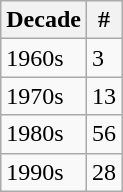<table class="wikitable sortable">
<tr>
<th>Decade</th>
<th>#</th>
</tr>
<tr>
<td>1960s</td>
<td>3</td>
</tr>
<tr>
<td>1970s</td>
<td>13</td>
</tr>
<tr>
<td>1980s</td>
<td>56</td>
</tr>
<tr>
<td>1990s</td>
<td>28</td>
</tr>
</table>
